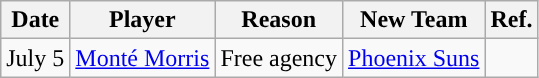<table class="wikitable sortable sortable" style="text-align: center">
<tr>
<th>Date</th>
<th>Player</th>
<th>Reason</th>
<th>New Team</th>
<th>Ref.</th>
</tr>
<tr>
<td>July 5</td>
<td><a href='#'>Monté Morris</a></td>
<td>Free agency</td>
<td><a href='#'>Phoenix Suns</a></td>
<td></td>
</tr>
</table>
